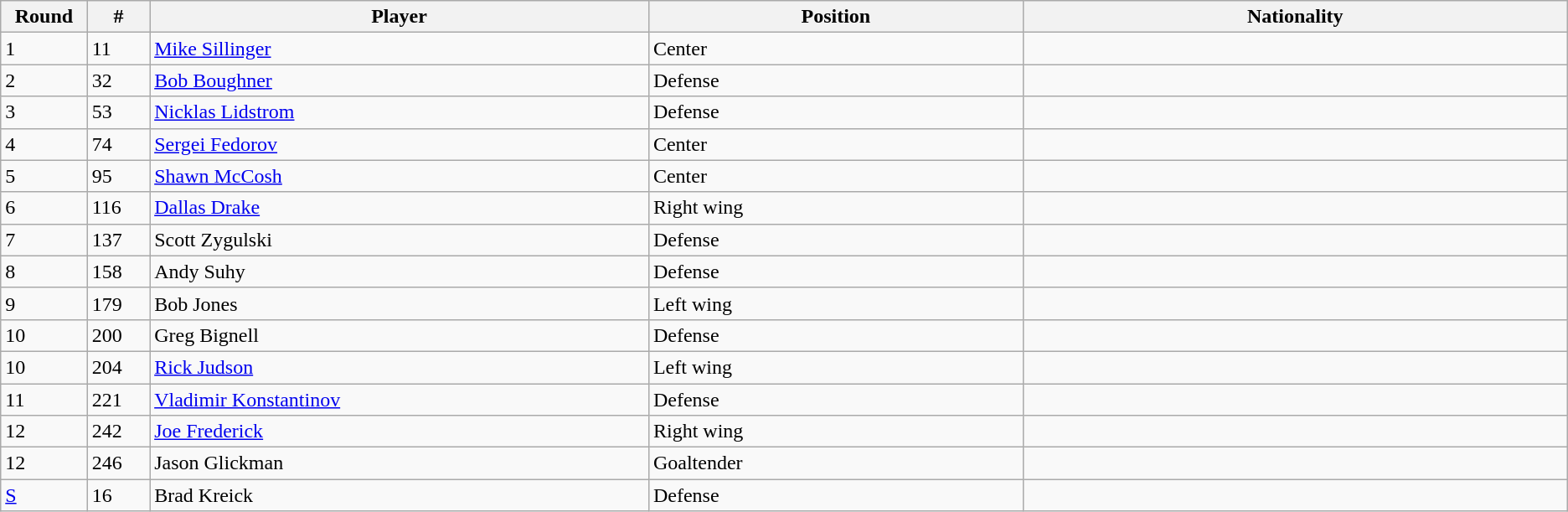<table class="wikitable">
<tr>
<th bgcolor="#DDDDFF" width="2.75%">Round</th>
<th bgcolor="#DDDDFF" width="2.75%">#</th>
<th bgcolor="#DDDDFF" width="22.0%">Player</th>
<th bgcolor="#DDDDFF" width="16.5%">Position</th>
<th bgcolor="#DDDDFF" width="24.0%">Nationality</th>
</tr>
<tr>
<td>1</td>
<td>11</td>
<td><a href='#'>Mike Sillinger</a></td>
<td>Center</td>
<td></td>
</tr>
<tr>
<td>2</td>
<td>32</td>
<td><a href='#'>Bob Boughner</a></td>
<td>Defense</td>
<td></td>
</tr>
<tr>
<td>3</td>
<td>53</td>
<td><a href='#'>Nicklas Lidstrom</a></td>
<td>Defense</td>
<td></td>
</tr>
<tr>
<td>4</td>
<td>74</td>
<td><a href='#'>Sergei Fedorov</a></td>
<td>Center</td>
<td></td>
</tr>
<tr>
<td>5</td>
<td>95</td>
<td><a href='#'>Shawn McCosh</a></td>
<td>Center</td>
<td></td>
</tr>
<tr>
<td>6</td>
<td>116</td>
<td><a href='#'>Dallas Drake</a></td>
<td>Right wing</td>
<td></td>
</tr>
<tr>
<td>7</td>
<td>137</td>
<td>Scott Zygulski</td>
<td>Defense</td>
<td></td>
</tr>
<tr>
<td>8</td>
<td>158</td>
<td>Andy Suhy</td>
<td>Defense</td>
<td></td>
</tr>
<tr>
<td>9</td>
<td>179</td>
<td>Bob Jones</td>
<td>Left wing</td>
<td></td>
</tr>
<tr>
<td>10</td>
<td>200</td>
<td>Greg Bignell</td>
<td>Defense</td>
<td></td>
</tr>
<tr>
<td>10</td>
<td>204</td>
<td><a href='#'>Rick Judson</a></td>
<td>Left wing</td>
<td></td>
</tr>
<tr>
<td>11</td>
<td>221</td>
<td><a href='#'>Vladimir Konstantinov</a></td>
<td>Defense</td>
<td></td>
</tr>
<tr>
<td>12</td>
<td>242</td>
<td><a href='#'>Joe Frederick</a></td>
<td>Right wing</td>
<td></td>
</tr>
<tr>
<td>12</td>
<td>246</td>
<td>Jason Glickman</td>
<td>Goaltender</td>
<td></td>
</tr>
<tr>
<td><a href='#'>S</a></td>
<td>16</td>
<td>Brad Kreick</td>
<td>Defense</td>
<td></td>
</tr>
</table>
